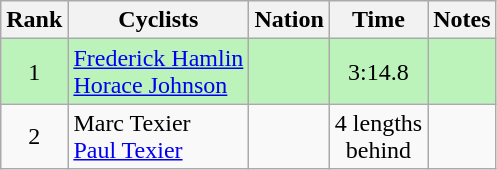<table class="wikitable sortable">
<tr>
<th>Rank</th>
<th>Cyclists</th>
<th>Nation</th>
<th>Time</th>
<th>Notes</th>
</tr>
<tr bgcolor=bbf3bb>
<td align=center>1</td>
<td><a href='#'>Frederick Hamlin</a> <br> <a href='#'>Horace Johnson</a></td>
<td></td>
<td align=center>3:14.8</td>
<td align=center></td>
</tr>
<tr>
<td align=center>2</td>
<td>Marc Texier <br> <a href='#'>Paul Texier</a></td>
<td></td>
<td align=center>4 lengths<br>behind</td>
<td></td>
</tr>
</table>
